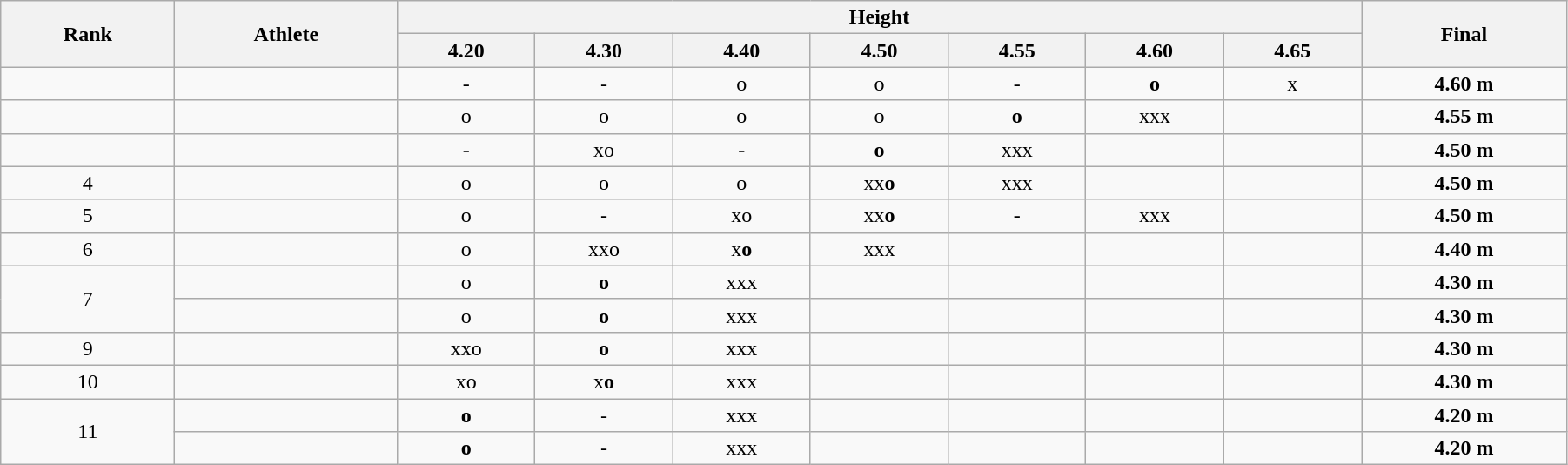<table class="wikitable" style=" text-align:center; " width="95%">
<tr>
<th rowspan="2">Rank</th>
<th rowspan="2">Athlete</th>
<th colspan="7">Height</th>
<th rowspan="2">Final</th>
</tr>
<tr>
<th>4.20</th>
<th>4.30</th>
<th>4.40</th>
<th>4.50</th>
<th>4.55</th>
<th>4.60</th>
<th>4.65</th>
</tr>
<tr>
<td></td>
<td align=left></td>
<td>-</td>
<td>-</td>
<td>o</td>
<td>o</td>
<td>-</td>
<td><strong>o</strong></td>
<td>x</td>
<td><strong>4.60 m</strong> </td>
</tr>
<tr>
<td></td>
<td align=left></td>
<td>o</td>
<td>o</td>
<td>o</td>
<td>o</td>
<td><strong>o</strong></td>
<td>xxx</td>
<td></td>
<td><strong>4.55 m</strong></td>
</tr>
<tr>
<td></td>
<td align=left></td>
<td>-</td>
<td>xo</td>
<td>-</td>
<td><strong>o</strong></td>
<td>xxx</td>
<td></td>
<td></td>
<td><strong>4.50 m</strong></td>
</tr>
<tr>
<td>4</td>
<td align=left></td>
<td>o</td>
<td>o</td>
<td>o</td>
<td>xx<strong>o</strong></td>
<td>xxx</td>
<td></td>
<td></td>
<td><strong>4.50 m</strong></td>
</tr>
<tr>
<td>5</td>
<td align=left></td>
<td>o</td>
<td>-</td>
<td>xo</td>
<td>xx<strong>o</strong></td>
<td>-</td>
<td>xxx</td>
<td></td>
<td><strong>4.50 m</strong></td>
</tr>
<tr>
<td>6</td>
<td align=left></td>
<td>o</td>
<td>xxo</td>
<td>x<strong>o</strong></td>
<td>xxx</td>
<td></td>
<td></td>
<td></td>
<td><strong>4.40 m</strong></td>
</tr>
<tr>
<td rowspan=2>7</td>
<td align=left></td>
<td>o</td>
<td><strong>o</strong></td>
<td>xxx</td>
<td></td>
<td></td>
<td></td>
<td></td>
<td><strong>4.30 m</strong></td>
</tr>
<tr>
<td align=left></td>
<td>o</td>
<td><strong>o</strong></td>
<td>xxx</td>
<td></td>
<td></td>
<td></td>
<td></td>
<td><strong>4.30 m</strong></td>
</tr>
<tr>
<td>9</td>
<td align=left></td>
<td>xxo</td>
<td><strong>o</strong></td>
<td>xxx</td>
<td></td>
<td></td>
<td></td>
<td></td>
<td><strong>4.30 m</strong></td>
</tr>
<tr>
<td>10</td>
<td align=left></td>
<td>xo</td>
<td>x<strong>o</strong></td>
<td>xxx</td>
<td></td>
<td></td>
<td></td>
<td></td>
<td><strong>4.30 m</strong></td>
</tr>
<tr>
<td rowspan=2>11</td>
<td align=left></td>
<td><strong>o</strong></td>
<td>-</td>
<td>xxx</td>
<td></td>
<td></td>
<td></td>
<td></td>
<td><strong>4.20 m</strong></td>
</tr>
<tr>
<td align=left></td>
<td><strong>o</strong></td>
<td>-</td>
<td>xxx</td>
<td></td>
<td></td>
<td></td>
<td></td>
<td><strong>4.20 m</strong></td>
</tr>
</table>
